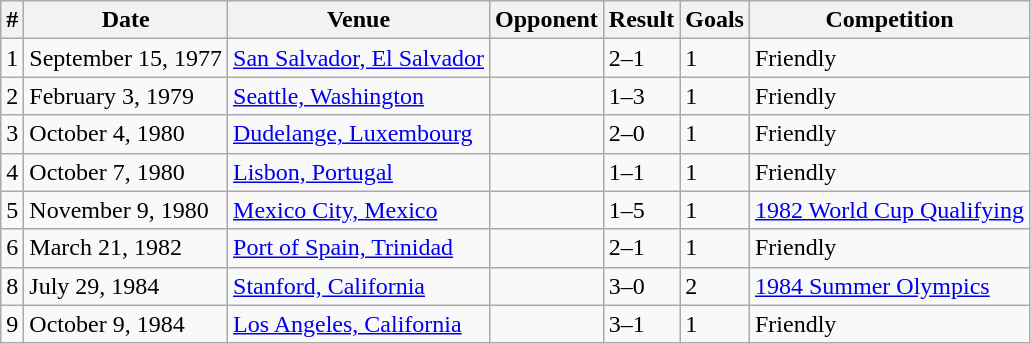<table class="wikitable collapsible expanded">
<tr>
<th>#</th>
<th>Date</th>
<th>Venue</th>
<th>Opponent</th>
<th>Result</th>
<th>Goals</th>
<th>Competition</th>
</tr>
<tr>
<td>1</td>
<td>September 15, 1977</td>
<td><a href='#'>San Salvador, El Salvador</a></td>
<td></td>
<td>2–1</td>
<td>1</td>
<td>Friendly</td>
</tr>
<tr>
<td>2</td>
<td>February 3, 1979</td>
<td><a href='#'>Seattle, Washington</a></td>
<td></td>
<td>1–3</td>
<td>1</td>
<td>Friendly</td>
</tr>
<tr>
<td>3</td>
<td>October 4, 1980</td>
<td><a href='#'>Dudelange, Luxembourg</a></td>
<td></td>
<td>2–0</td>
<td>1</td>
<td>Friendly</td>
</tr>
<tr>
<td>4</td>
<td>October 7, 1980</td>
<td><a href='#'>Lisbon, Portugal</a></td>
<td></td>
<td>1–1</td>
<td>1</td>
<td>Friendly</td>
</tr>
<tr>
<td>5</td>
<td>November 9, 1980</td>
<td><a href='#'>Mexico City, Mexico</a></td>
<td></td>
<td>1–5</td>
<td>1</td>
<td><a href='#'>1982 World Cup Qualifying</a></td>
</tr>
<tr>
<td>6</td>
<td>March 21, 1982</td>
<td><a href='#'>Port of Spain, Trinidad</a></td>
<td></td>
<td>2–1</td>
<td>1</td>
<td>Friendly</td>
</tr>
<tr>
<td>8</td>
<td>July 29, 1984</td>
<td><a href='#'>Stanford, California</a></td>
<td></td>
<td>3–0</td>
<td>2</td>
<td><a href='#'>1984 Summer Olympics</a></td>
</tr>
<tr>
<td>9</td>
<td>October 9, 1984</td>
<td><a href='#'>Los Angeles, California</a></td>
<td></td>
<td>3–1</td>
<td>1</td>
<td>Friendly</td>
</tr>
</table>
